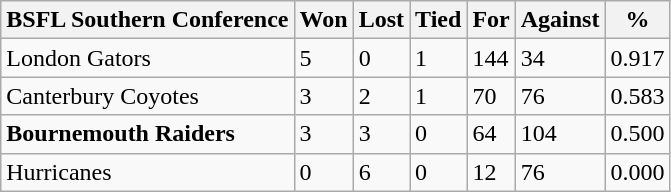<table class="wikitable" border="1">
<tr>
<th>BSFL Southern Conference</th>
<th>Won</th>
<th>Lost</th>
<th>Tied</th>
<th>For</th>
<th>Against</th>
<th>%</th>
</tr>
<tr>
<td>London Gators</td>
<td>5</td>
<td>0</td>
<td>1</td>
<td>144</td>
<td>34</td>
<td>0.917</td>
</tr>
<tr>
<td>Canterbury Coyotes</td>
<td>3</td>
<td>2</td>
<td>1</td>
<td>70</td>
<td>76</td>
<td>0.583</td>
</tr>
<tr>
<td><strong>Bournemouth Raiders</strong></td>
<td>3</td>
<td>3</td>
<td>0</td>
<td>64</td>
<td>104</td>
<td>0.500</td>
</tr>
<tr>
<td>Hurricanes</td>
<td>0</td>
<td>6</td>
<td>0</td>
<td>12</td>
<td>76</td>
<td>0.000</td>
</tr>
</table>
